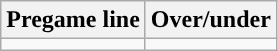<table class="wikitable">
<tr align="center">
<th>Pregame line</th>
<th>Over/under</th>
</tr>
<tr align="center">
<td></td>
<td></td>
</tr>
</table>
